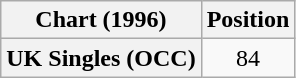<table class="wikitable plainrowheaders" style="text-align:center">
<tr>
<th>Chart (1996)</th>
<th>Position</th>
</tr>
<tr>
<th scope="row">UK Singles (OCC)</th>
<td>84</td>
</tr>
</table>
